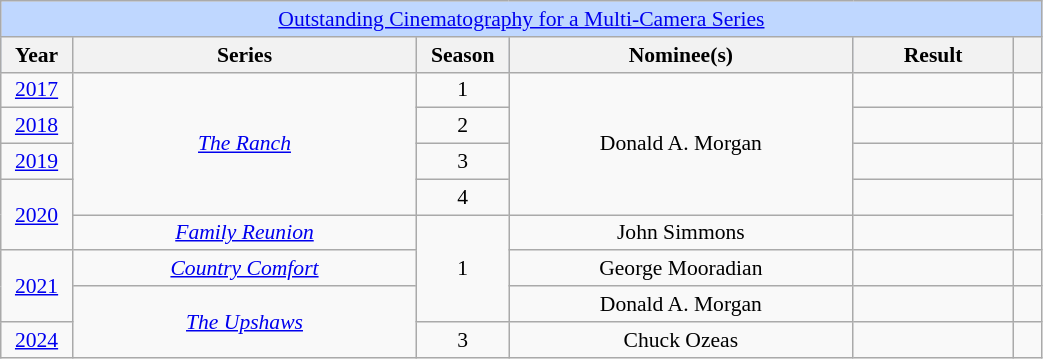<table class="wikitable plainrowheaders" style="text-align: center; font-size: 90%" width=55%>
<tr ---- bgcolor="#bfd7ff">
<td colspan=6 align=center><a href='#'>Outstanding Cinematography for a Multi-Camera Series</a></td>
</tr>
<tr ---- bgcolor="#bfd7ff">
<th scope="col" style="width:1%;">Year</th>
<th scope="col" style="width:12%;">Series</th>
<th scope="col" style="width:1%;">Season</th>
<th scope="col" style="width:12%;">Nominee(s)</th>
<th scope="col" style="width:5%;">Result</th>
<th scope="col" style="width:1%;"></th>
</tr>
<tr>
<td><a href='#'>2017</a></td>
<td rowspan="4"><em><a href='#'>The Ranch</a></em></td>
<td>1</td>
<td rowspan="4">Donald A. Morgan</td>
<td></td>
<td></td>
</tr>
<tr>
<td><a href='#'>2018</a></td>
<td>2</td>
<td></td>
<td></td>
</tr>
<tr>
<td><a href='#'>2019</a></td>
<td>3</td>
<td></td>
<td></td>
</tr>
<tr>
<td rowspan="2"><a href='#'>2020</a></td>
<td>4</td>
<td></td>
<td rowspan="2"></td>
</tr>
<tr>
<td><em><a href='#'>Family Reunion</a></em></td>
<td rowspan="3">1</td>
<td>John Simmons</td>
<td></td>
</tr>
<tr>
<td rowspan="2"><a href='#'>2021</a></td>
<td><em><a href='#'>Country Comfort</a></em></td>
<td>George Mooradian</td>
<td></td>
<td></td>
</tr>
<tr>
<td rowspan="2"><em><a href='#'>The Upshaws</a></em></td>
<td>Donald A. Morgan</td>
<td></td>
<td></td>
</tr>
<tr>
<td><a href='#'>2024</a></td>
<td>3</td>
<td>Chuck Ozeas</td>
<td></td>
<td></td>
</tr>
</table>
